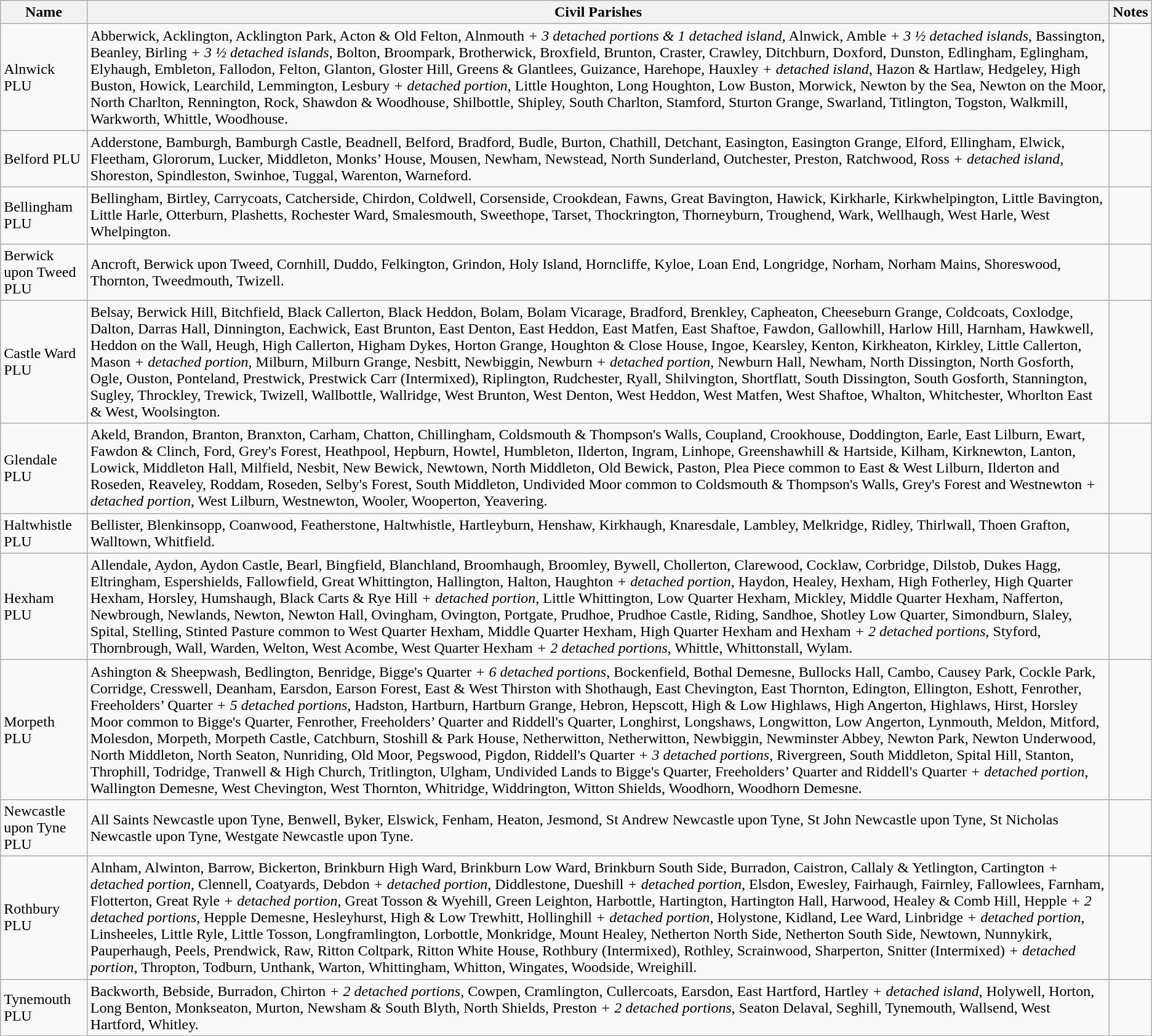<table class="wikitable">
<tr>
<th>Name</th>
<th>Civil Parishes</th>
<th>Notes</th>
</tr>
<tr>
<td>Alnwick PLU</td>
<td>Abberwick, Acklington, Acklington Park, Acton & Old Felton, Alnmouth <em>+ 3 detached portions & 1 detached island</em>, Alnwick, Amble <em>+ 3 ½ detached islands</em>, Bassington, Beanley, Birling <em>+ 3 ½ detached islands</em>, Bolton, Broompark, Brotherwick, Broxfield, Brunton, Craster, Crawley, Ditchburn, Doxford, Dunston, Edlingham, Eglingham, Elyhaugh, Embleton, Fallodon, Felton, Glanton, Gloster Hill, Greens & Glantlees, Guizance, Harehope, Hauxley <em>+ detached island</em>, Hazon & Hartlaw, Hedgeley, High Buston, Howick, Learchild, Lemmington, Lesbury <em>+ detached portion</em>, Little Houghton, Long Houghton, Low Buston, Morwick, Newton by the Sea, Newton on the Moor, North Charlton, Rennington, Rock, Shawdon & Woodhouse, Shilbottle, Shipley, South Charlton, Stamford, Sturton Grange, Swarland, Titlington, Togston, Walkmill, Warkworth, Whittle, Woodhouse.</td>
<td></td>
</tr>
<tr>
<td>Belford PLU</td>
<td>Adderstone, Bamburgh, Bamburgh Castle, Beadnell, Belford, Bradford, Budle, Burton, Chathill, Detchant, Easington, Easington Grange, Elford, Ellingham, Elwick, Fleetham, Glororum, Lucker, Middleton, Monks’ House, Mousen, Newham, Newstead, North Sunderland, Outchester, Preston, Ratchwood, Ross <em>+ detached island</em>, Shoreston, Spindleston, Swinhoe, Tuggal, Warenton, Warneford.</td>
<td></td>
</tr>
<tr>
<td>Bellingham PLU</td>
<td>Bellingham, Birtley, Carrycoats, Catcherside, Chirdon, Coldwell, Corsenside, Crookdean, Fawns, Great Bavington, Hawick, Kirkharle, Kirkwhelpington, Little Bavington, Little Harle, Otterburn, Plashetts, Rochester Ward, Smalesmouth, Sweethope, Tarset, Thockrington, Thorneyburn, Troughend, Wark, Wellhaugh, West Harle, West Whelpington.</td>
<td></td>
</tr>
<tr>
<td>Berwick upon Tweed PLU</td>
<td>Ancroft, Berwick upon Tweed, Cornhill, Duddo, Felkington, Grindon, Holy Island, Horncliffe, Kyloe, Loan End, Longridge, Norham, Norham Mains, Shoreswood, Thornton, Tweedmouth, Twizell.</td>
<td></td>
</tr>
<tr>
<td>Castle Ward PLU</td>
<td>Belsay, Berwick Hill, Bitchfield, Black Callerton, Black Heddon, Bolam, Bolam Vicarage, Bradford, Brenkley, Capheaton, Cheeseburn Grange, Coldcoats, Coxlodge, Dalton, Darras Hall, Dinnington, Eachwick, East Brunton, East Denton, East Heddon, East Matfen, East Shaftoe, Fawdon, Gallowhill, Harlow Hill, Harnham, Hawkwell, Heddon on the Wall, Heugh, High Callerton, Higham Dykes, Horton Grange, Houghton & Close House, Ingoe, Kearsley, Kenton, Kirkheaton, Kirkley, Little Callerton, Mason <em>+ detached portion</em>, Milburn, Milburn Grange, Nesbitt, Newbiggin, Newburn <em>+ detached portion</em>, Newburn Hall, Newham, North Dissington, North Gosforth, Ogle, Ouston, Ponteland, Prestwick, Prestwick Carr (Intermixed), Riplington, Rudchester, Ryall, Shilvington, Shortflatt, South Dissington, South Gosforth, Stannington, Sugley, Throckley, Trewick, Twizell, Wallbottle, Wallridge, West Brunton, West Denton, West Heddon, West Matfen, West Shaftoe, Whalton, Whitchester, Whorlton East & West, Woolsington.</td>
<td></td>
</tr>
<tr>
<td>Glendale PLU</td>
<td>Akeld, Brandon, Branton, Branxton, Carham, Chatton, Chillingham, Coldsmouth & Thompson's Walls, Coupland, Crookhouse, Doddington, Earle, East Lilburn, Ewart, Fawdon & Clinch, Ford, Grey's Forest, Heathpool, Hepburn, Howtel, Humbleton, Ilderton, Ingram, Linhope, Greenshawhill & Hartside, Kilham, Kirknewton, Lanton, Lowick, Middleton Hall, Milfield, Nesbit, New Bewick, Newtown, North Middleton, Old Bewick, Paston, Plea Piece common to East & West Lilburn, Ilderton and Roseden, Reaveley, Roddam, Roseden, Selby's Forest, South Middleton, Undivided Moor common to Coldsmouth & Thompson's Walls, Grey's Forest and Westnewton <em>+ detached portion</em>, West Lilburn, Westnewton, Wooler, Wooperton, Yeavering.</td>
<td></td>
</tr>
<tr>
<td>Haltwhistle PLU</td>
<td>Bellister, Blenkinsopp, Coanwood, Featherstone, Haltwhistle, Hartleyburn, Henshaw, Kirkhaugh, Knaresdale, Lambley, Melkridge, Ridley, Thirlwall, Thoen Grafton, Walltown, Whitfield.</td>
<td></td>
</tr>
<tr>
<td>Hexham PLU</td>
<td>Allendale, Aydon, Aydon Castle, Bearl, Bingfield, Blanchland, Broomhaugh, Broomley, Bywell, Chollerton, Clarewood, Cocklaw, Corbridge, Dilstob, Dukes Hagg, Eltringham, Espershields, Fallowfield, Great Whittington, Hallington, Halton, Haughton <em>+ detached portion</em>, Haydon, Healey, Hexham, High Fotherley, High Quarter Hexham, Horsley, Humshaugh, Black Carts & Rye Hill <em>+ detached portion</em>, Little Whittington, Low Quarter Hexham, Mickley, Middle Quarter Hexham, Nafferton, Newbrough, Newlands, Newton, Newton Hall, Ovingham, Ovington, Portgate, Prudhoe, Prudhoe Castle, Riding, Sandhoe, Shotley Low Quarter, Simondburn, Slaley, Spital, Stelling, Stinted Pasture common to West Quarter Hexham, Middle Quarter Hexham, High Quarter Hexham and Hexham <em>+ 2 detached portions</em>, Styford, Thornbrough, Wall, Warden, Welton, West Acombe, West Quarter Hexham <em>+ 2 detached portions</em>, Whittle, Whittonstall, Wylam.</td>
<td></td>
</tr>
<tr>
<td>Morpeth PLU</td>
<td>Ashington & Sheepwash, Bedlington, Benridge, Bigge's Quarter <em>+ 6 detached portions</em>, Bockenfield, Bothal Demesne, Bullocks Hall, Cambo, Causey Park, Cockle Park, Corridge, Cresswell, Deanham, Earsdon, Earson Forest, East & West Thirston with Shothaugh, East Chevington, East Thornton, Edington, Ellington, Eshott, Fenrother, Freeholders’ Quarter <em>+ 5 detached portions</em>, Hadston, Hartburn, Hartburn Grange, Hebron, Hepscott, High & Low Highlaws, High Angerton, Highlaws, Hirst, Horsley Moor common to Bigge's Quarter, Fenrother, Freeholders’ Quarter and Riddell's Quarter, Longhirst, Longshaws, Longwitton, Low Angerton, Lynmouth, Meldon, Mitford, Molesdon, Morpeth, Morpeth Castle, Catchburn, Stoshill & Park House, Netherwitton, Netherwitton, Newbiggin, Newminster Abbey, Newton Park, Newton Underwood, North Middleton, North Seaton, Nunriding, Old Moor, Pegswood, Pigdon, Riddell's Quarter <em>+ 3 detached portions</em>, Rivergreen, South Middleton, Spital Hill, Stanton, Throphill, Todridge, Tranwell & High Church, Tritlington, Ulgham, Undivided Lands to Bigge's Quarter, Freeholders’ Quarter and Riddell's Quarter <em>+ detached portion</em>, Wallington Demesne, West Chevington, West Thornton, Whitridge, Widdrington, Witton Shields, Woodhorn, Woodhorn Demesne.</td>
<td></td>
</tr>
<tr>
<td>Newcastle upon Tyne PLU</td>
<td>All Saints Newcastle upon Tyne, Benwell, Byker, Elswick, Fenham, Heaton, Jesmond, St Andrew Newcastle upon Tyne, St John Newcastle upon Tyne, St Nicholas Newcastle upon Tyne, Westgate Newcastle upon Tyne.</td>
<td></td>
</tr>
<tr>
<td>Rothbury PLU</td>
<td>Alnham, Alwinton, Barrow, Bickerton, Brinkburn High Ward, Brinkburn Low Ward, Brinkburn South Side, Burradon, Caistron, Callaly & Yetlington, Cartington <em>+ detached portion</em>, Clennell, Coatyards, Debdon <em>+ detached portion</em>, Diddlestone, Dueshill <em>+ detached portion</em>, Elsdon, Ewesley, Fairhaugh, Fairnley, Fallowlees, Farnham, Flotterton, Great Ryle <em>+ detached portion</em>, Great Tosson & Wyehill, Green Leighton, Harbottle, Hartington, Hartington Hall, Harwood, Healey & Comb Hill, Hepple <em>+ 2 detached portions</em>, Hepple Demesne, Hesleyhurst, High & Low Trewhitt, Hollinghill <em>+ detached portion</em>, Holystone, Kidland, Lee Ward, Linbridge <em>+ detached portion</em>, Linsheeles, Little Ryle, Little Tosson, Longframlington, Lorbottle, Monkridge, Mount Healey, Netherton North Side, Netherton South Side, Newtown, Nunnykirk, Pauperhaugh, Peels, Prendwick, Raw, Ritton Coltpark, Ritton White House, Rothbury (Intermixed), Rothley, Scrainwood, Sharperton, Snitter (Intermixed) <em>+ detached portion</em>, Thropton, Todburn, Unthank, Warton, Whittingham, Whitton, Wingates, Woodside, Wreighill.</td>
<td></td>
</tr>
<tr>
<td>Tynemouth PLU</td>
<td>Backworth, Bebside, Burradon, Chirton <em>+ 2 detached portions</em>, Cowpen, Cramlington, Cullercoats, Earsdon, East Hartford, Hartley <em>+ detached island</em>, Holywell, Horton, Long Benton, Monkseaton, Murton, Newsham & South Blyth, North Shields, Preston <em>+ 2 detached portions</em>, Seaton Delaval, Seghill, Tynemouth, Wallsend, West Hartford, Whitley.</td>
<td></td>
</tr>
</table>
